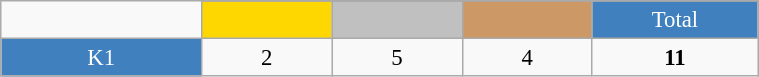<table class="wikitable"  style="font-size:95%; text-align:center; border:gray solid 1px; width:40%;">
<tr>
<td rowspan="2" style="width:3%;"></td>
</tr>
<tr>
<td style="width:2%;" bgcolor=gold></td>
<td style="width:2%;" bgcolor=silver></td>
<td style="width:2%;" bgcolor=cc9966></td>
<td style="width:2%; background-color:#4180be; color:white;">Total</td>
</tr>
<tr>
<td style="background-color:#4180be; color:white;">K1</td>
<td>2</td>
<td>5</td>
<td>4</td>
<td><strong>11</strong></td>
</tr>
</table>
